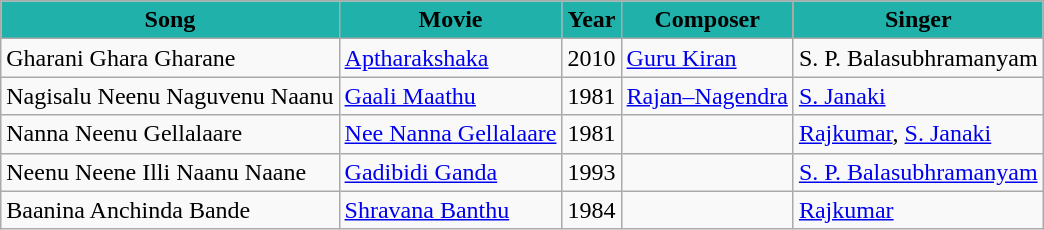<table class="wikitable">
<tr>
<th style="background:#20B2AA">Song</th>
<th style="background:#20B2AA">Movie</th>
<th style="background:#20B2AA">Year</th>
<th style="background:#20B2AA">Composer</th>
<th style="background:#20B2AA">Singer</th>
</tr>
<tr>
<td>Gharani Ghara Gharane</td>
<td><a href='#'>Aptharakshaka</a></td>
<td>2010</td>
<td><a href='#'>Guru Kiran</a></td>
<td>S. P. Balasubhramanyam</td>
</tr>
<tr>
<td>Nagisalu Neenu Naguvenu Naanu</td>
<td><a href='#'>Gaali Maathu</a></td>
<td>1981</td>
<td><a href='#'>Rajan–Nagendra</a></td>
<td><a href='#'>S. Janaki</a></td>
</tr>
<tr>
<td>Nanna Neenu Gellalaare</td>
<td><a href='#'>Nee Nanna Gellalaare</a></td>
<td>1981</td>
<td></td>
<td><a href='#'>Rajkumar</a>, <a href='#'>S. Janaki</a></td>
</tr>
<tr>
<td>Neenu Neene Illi Naanu Naane</td>
<td><a href='#'>Gadibidi Ganda</a></td>
<td>1993</td>
<td></td>
<td><a href='#'>S. P. Balasubhramanyam</a></td>
</tr>
<tr>
<td>Baanina Anchinda Bande</td>
<td><a href='#'>Shravana Banthu</a></td>
<td>1984</td>
<td></td>
<td><a href='#'>Rajkumar</a></td>
</tr>
</table>
